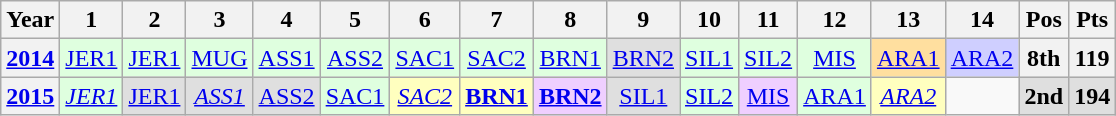<table class="wikitable" style="font-size:100%; text-align:center;">
<tr>
<th>Year</th>
<th>1</th>
<th>2</th>
<th>3</th>
<th>4</th>
<th>5</th>
<th>6</th>
<th>7</th>
<th>8</th>
<th>9</th>
<th>10</th>
<th>11</th>
<th>12</th>
<th>13</th>
<th>14</th>
<th>Pos</th>
<th>Pts</th>
</tr>
<tr>
<th><a href='#'>2014</a></th>
<td style="background:#dfffdf;"><a href='#'>JER1</a><br></td>
<td style="background:#dfffdf;"><a href='#'>JER1</a><br></td>
<td style="background:#dfffdf;"><a href='#'>MUG</a><br></td>
<td style="background:#dfffdf;"><a href='#'>ASS1</a><br></td>
<td style="background:#dfffdf;"><a href='#'>ASS2</a><br></td>
<td style="background:#dfffdf;"><a href='#'>SAC1</a><br></td>
<td style="background:#dfffdf;"><a href='#'>SAC2</a><br></td>
<td style="background:#dfffdf;"><a href='#'>BRN1</a><br></td>
<td style="background:#dfdfdf;"><a href='#'>BRN2</a><br></td>
<td style="background:#dfffdf;"><a href='#'>SIL1</a><br></td>
<td style="background:#dfffdf;"><a href='#'>SIL2</a><br></td>
<td style="background:#dfffdf;"><a href='#'>MIS</a><br></td>
<td style="background:#ffdf9f;"><a href='#'>ARA1</a><br></td>
<td style="background:#cfcfff;"><a href='#'>ARA2</a><br></td>
<th>8th</th>
<th>119</th>
</tr>
<tr>
<th><a href='#'>2015</a></th>
<td style="background:#dfffdf;"><em><a href='#'>JER1</a></em><br></td>
<td style="background:#dfdfdf;"><a href='#'>JER1</a><br></td>
<td style="background:#dfdfdf;"><em><a href='#'>ASS1</a></em><br></td>
<td style="background:#dfdfdf;"><a href='#'>ASS2</a><br></td>
<td style="background:#dfffdf;"><a href='#'>SAC1</a><br></td>
<td style="background:#ffffbf;"><em><a href='#'>SAC2</a></em><br></td>
<td style="background:#ffffbf;"><strong><a href='#'>BRN1</a></strong><br></td>
<td style="background:#efcfff;"><strong><a href='#'>BRN2</a></strong><br></td>
<td style="background:#dfdfdf;"><a href='#'>SIL1</a><br></td>
<td style="background:#dfffdf;"><a href='#'>SIL2</a><br></td>
<td style="background:#efcfff;"><a href='#'>MIS</a><br></td>
<td style="background:#dfffdf;"><a href='#'>ARA1</a><br></td>
<td style="background:#ffffbf;"><em><a href='#'>ARA2</a></em><br></td>
<td></td>
<th style="background:#dfdfdf;">2nd</th>
<th style="background:#dfdfdf;">194</th>
</tr>
</table>
